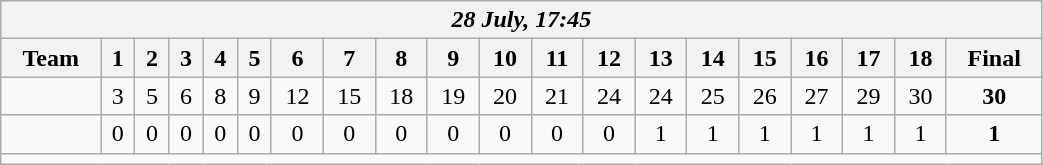<table class=wikitable style="text-align:center; width: 55%">
<tr>
<th colspan=20><em>28 July, 17:45</em></th>
</tr>
<tr>
<th>Team</th>
<th>1</th>
<th>2</th>
<th>3</th>
<th>4</th>
<th>5</th>
<th>6</th>
<th>7</th>
<th>8</th>
<th>9</th>
<th>10</th>
<th>11</th>
<th>12</th>
<th>13</th>
<th>14</th>
<th>15</th>
<th>16</th>
<th>17</th>
<th>18</th>
<th>Final</th>
</tr>
<tr>
<td align=left><strong></strong></td>
<td>3</td>
<td>5</td>
<td>6</td>
<td>8</td>
<td>9</td>
<td>12</td>
<td>15</td>
<td>18</td>
<td>19</td>
<td>20</td>
<td>21</td>
<td>24</td>
<td>24</td>
<td>25</td>
<td>26</td>
<td>27</td>
<td>29</td>
<td>30</td>
<td><strong>30</strong></td>
</tr>
<tr>
<td align=left></td>
<td>0</td>
<td>0</td>
<td>0</td>
<td>0</td>
<td>0</td>
<td>0</td>
<td>0</td>
<td>0</td>
<td>0</td>
<td>0</td>
<td>0</td>
<td>0</td>
<td>1</td>
<td>1</td>
<td>1</td>
<td>1</td>
<td>1</td>
<td>1</td>
<td><strong>1</strong></td>
</tr>
<tr>
<td colspan=20></td>
</tr>
</table>
